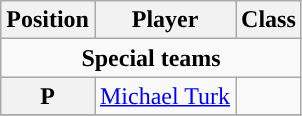<table class="wikitable">
<tr>
<th>Position</th>
<th>Player</th>
<th>Class</th>
</tr>
<tr>
<td colspan="4" style="text-align:center; "><strong>Special teams</strong></td>
</tr>
<tr style="text-align:center;">
<th rowspan="1">P</th>
<td><a href='#'>Michael Turk</a></td>
<td></td>
</tr>
<tr>
</tr>
</table>
